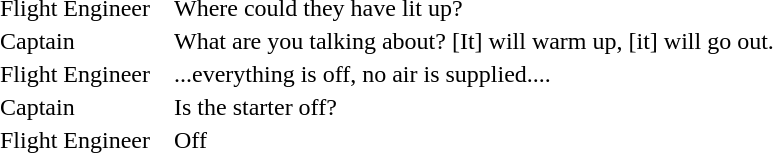<table align="center" style="border:none;" cellpadding="1">
<tr>
<th style="width:7.0em;"></th>
<th style="width:37.0em;"></th>
</tr>
<tr style="vertical-align:top;">
<td>Flight Engineer</td>
<td>Where could they have lit up?</td>
</tr>
<tr style="vertical-align:top;">
<td>Captain</td>
<td>What are you talking about? [It] will warm up, [it] will go out.</td>
</tr>
<tr style="vertical-align:top;">
<td>Flight Engineer</td>
<td>...everything is off, no air is supplied....</td>
</tr>
<tr style="vertical-align:top;">
<td>Captain</td>
<td>Is the starter off?</td>
</tr>
<tr style="vertical-align:top;">
<td>Flight Engineer</td>
<td>Off</td>
</tr>
</table>
